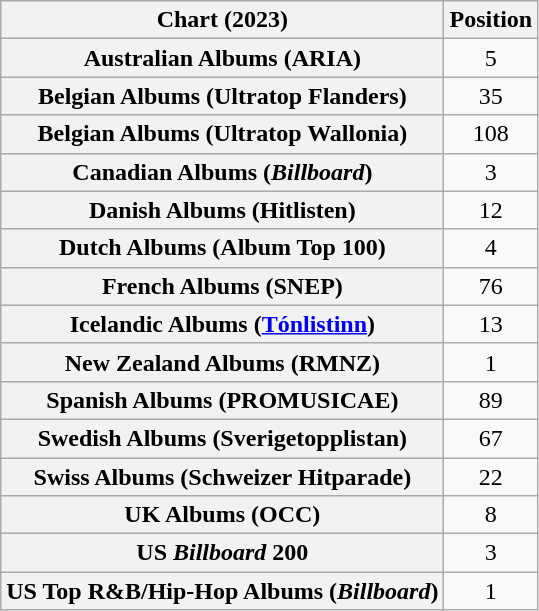<table class="wikitable sortable plainrowheaders" style="text-align:center">
<tr>
<th scope="col">Chart (2023)</th>
<th scope="col">Position</th>
</tr>
<tr>
<th scope="row">Australian Albums (ARIA)</th>
<td>5</td>
</tr>
<tr>
<th scope="row">Belgian Albums (Ultratop Flanders)</th>
<td>35</td>
</tr>
<tr>
<th scope="row">Belgian Albums (Ultratop Wallonia)</th>
<td>108</td>
</tr>
<tr>
<th scope="row">Canadian Albums (<em>Billboard</em>)</th>
<td>3</td>
</tr>
<tr>
<th scope="row">Danish Albums (Hitlisten)</th>
<td>12</td>
</tr>
<tr>
<th scope="row">Dutch Albums (Album Top 100)</th>
<td>4</td>
</tr>
<tr>
<th scope="row">French Albums (SNEP)</th>
<td>76</td>
</tr>
<tr>
<th scope="row">Icelandic Albums (<a href='#'>Tónlistinn</a>)</th>
<td>13</td>
</tr>
<tr>
<th scope="row">New Zealand Albums (RMNZ)</th>
<td>1</td>
</tr>
<tr>
<th scope="row">Spanish Albums (PROMUSICAE)</th>
<td>89</td>
</tr>
<tr>
<th scope="row">Swedish Albums (Sverigetopplistan)</th>
<td>67</td>
</tr>
<tr>
<th scope="row">Swiss Albums (Schweizer Hitparade)</th>
<td>22</td>
</tr>
<tr>
<th scope="row">UK Albums (OCC)</th>
<td>8</td>
</tr>
<tr>
<th scope="row">US <em>Billboard</em> 200</th>
<td>3</td>
</tr>
<tr>
<th scope="row">US Top R&B/Hip-Hop Albums (<em>Billboard</em>)</th>
<td>1</td>
</tr>
</table>
